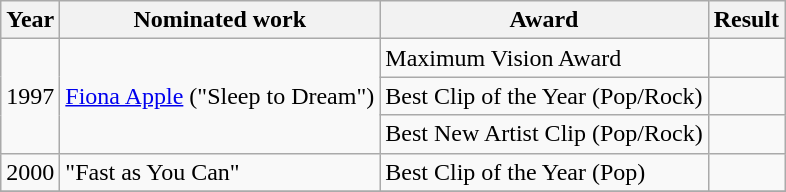<table class="wikitable">
<tr>
<th>Year</th>
<th>Nominated work</th>
<th>Award</th>
<th>Result</th>
</tr>
<tr>
<td align="center" rowspan=3>1997</td>
<td rowspan=3><a href='#'>Fiona Apple</a> ("Sleep to Dream")</td>
<td>Maximum Vision Award</td>
<td></td>
</tr>
<tr>
<td>Best Clip of the Year (Pop/Rock)</td>
<td></td>
</tr>
<tr>
<td>Best New Artist Clip (Pop/Rock)</td>
<td></td>
</tr>
<tr>
<td align="center">2000</td>
<td>"Fast as You Can"</td>
<td>Best Clip of the Year (Pop)</td>
<td></td>
</tr>
<tr>
</tr>
</table>
